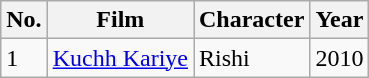<table class="wikitable">
<tr>
<th>No.</th>
<th>Film</th>
<th>Character</th>
<th>Year</th>
</tr>
<tr>
<td>1</td>
<td><a href='#'>Kuchh Kariye</a></td>
<td>Rishi</td>
<td>2010</td>
</tr>
</table>
